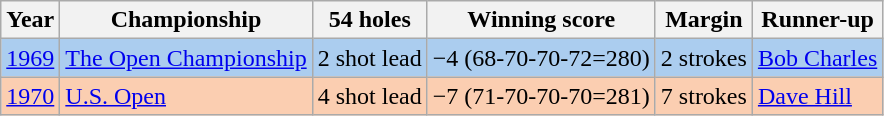<table class="wikitable">
<tr>
<th>Year</th>
<th>Championship</th>
<th>54 holes</th>
<th>Winning score</th>
<th>Margin</th>
<th>Runner-up</th>
</tr>
<tr style="background:#ABCDEF;">
<td><a href='#'>1969</a></td>
<td><a href='#'>The Open Championship</a></td>
<td>2 shot lead</td>
<td>−4 (68-70-70-72=280)</td>
<td>2 strokes</td>
<td> <a href='#'>Bob Charles</a></td>
</tr>
<tr style="background:#FBCEB1;">
<td><a href='#'>1970</a></td>
<td><a href='#'>U.S. Open</a></td>
<td>4 shot lead</td>
<td>−7 (71-70-70-70=281)</td>
<td>7 strokes</td>
<td> <a href='#'>Dave Hill</a></td>
</tr>
</table>
